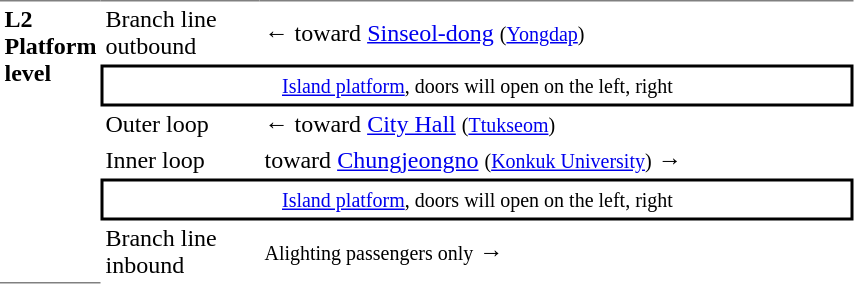<table border=0 cellspacing=0 cellpadding=3>
<tr>
<td style="border-top:solid 1px gray;border-bottom:solid 1px gray;" width=50 rowspan=10 valign=top><strong>L2<br>Platform level</strong></td>
<td style="border-bottom:solid 0px gray;border-top:solid 1px gray;" width=100>Branch line outbound</td>
<td style="border-bottom:solid 0px gray;border-top:solid 1px gray;" width=390>←  toward <a href='#'>Sinseol-dong</a> <small>(<a href='#'>Yongdap</a>)</small></td>
</tr>
<tr>
<td style="border-top:solid 2px black;border-right:solid 2px black;border-left:solid 2px black;border-bottom:solid 2px black;text-align:center;" colspan=2><small><a href='#'>Island platform</a>, doors will open on the left, right </small></td>
</tr>
<tr>
<td>Outer loop</td>
<td>←  toward <a href='#'>City Hall</a> <small>(<a href='#'>Ttukseom</a>)</small></td>
</tr>
<tr>
<td>Inner loop</td>
<td>  toward <a href='#'>Chungjeongno</a> <small>(<a href='#'>Konkuk University</a>)</small> →</td>
</tr>
<tr>
<td style="border-top:solid 2px black;border-right:solid 2px black;border-left:solid 2px black;border-bottom:solid 2px black;text-align:center;" colspan=2><small><a href='#'>Island platform</a>, doors will open on the left, right </small></td>
</tr>
<tr>
<td>Branch line inbound</td>
<td>  <small>Alighting passengers only</small> →</td>
</tr>
</table>
